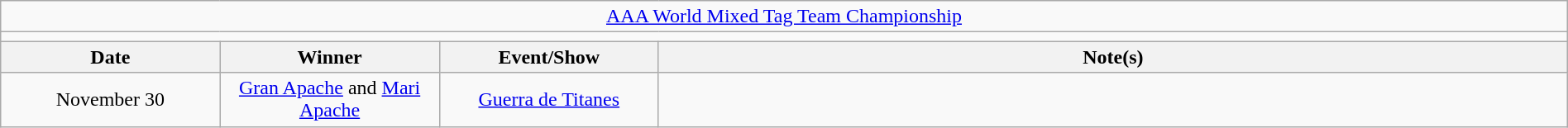<table class="wikitable" style="text-align:center; width:100%;">
<tr>
<td colspan="5"><a href='#'>AAA World Mixed Tag Team Championship</a></td>
</tr>
<tr>
<td colspan="5"><strong></strong></td>
</tr>
<tr>
<th width="14%">Date</th>
<th width="14%">Winner</th>
<th width="14%">Event/Show</th>
<th width="58%">Note(s)</th>
</tr>
<tr>
<td>November 30</td>
<td><a href='#'>Gran Apache</a> and <a href='#'>Mari Apache</a></td>
<td><a href='#'>Guerra de Titanes</a></td>
<td align="left"></td>
</tr>
</table>
